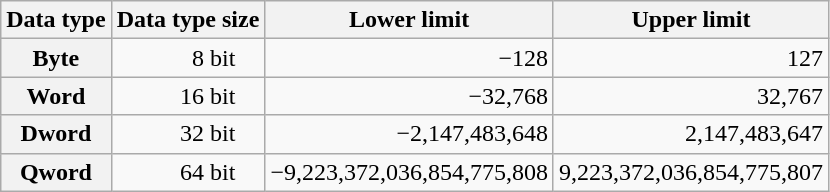<table class="wikitable" style="text-align:right">
<tr>
<th>Data type</th>
<th>Data type size</th>
<th>Lower limit</th>
<th>Upper limit</th>
</tr>
<tr>
<th>Byte</th>
<td>8 bit </td>
<td>−128</td>
<td>127</td>
</tr>
<tr>
<th>Word</th>
<td>16 bit </td>
<td>−32,768</td>
<td>32,767</td>
</tr>
<tr>
<th>Dword</th>
<td>32 bit </td>
<td>−2,147,483,648</td>
<td>2,147,483,647</td>
</tr>
<tr>
<th>Qword</th>
<td>64 bit </td>
<td>−9,223,372,036,854,775,808</td>
<td>9,223,372,036,854,775,807</td>
</tr>
</table>
